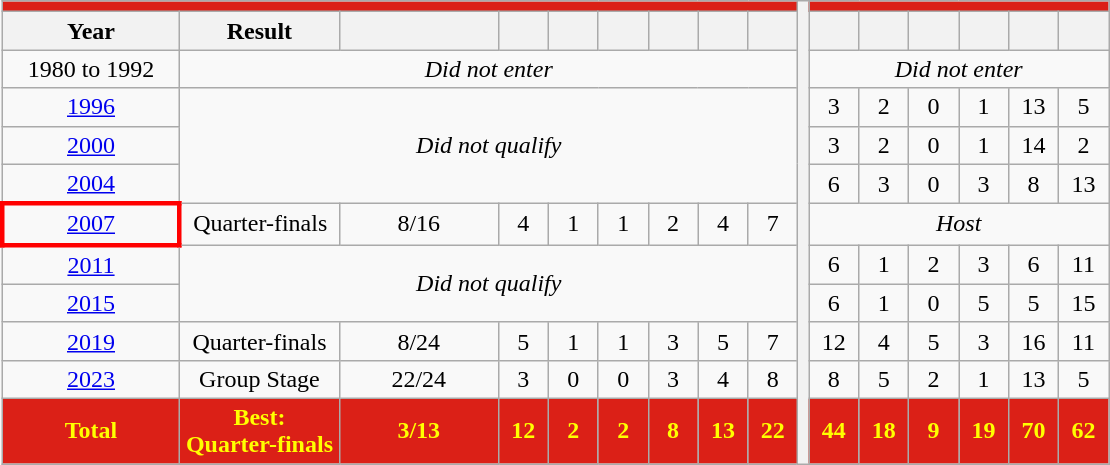<table class="wikitable" style="text-align:center;">
<tr>
<th colspan="9" style="background: #DB2017; color: #FFFF00;"><a href='#'></a></th>
<th rowspan="20" style="width:1%;"></th>
<th colspan="6" style="background: #DB2017; color: #FFFF00;"><a href='#'></a></th>
</tr>
<tr>
<th width="90">Year</th>
<th width="80">Result</th>
<th width="80"></th>
<th width="20"></th>
<th width="20"></th>
<th width="20"></th>
<th width="20"></th>
<th width="20"></th>
<th width="20"></th>
<th width="20"></th>
<th width="20"></th>
<th width="20"></th>
<th width="20"></th>
<th width="20"></th>
<th width="20"></th>
</tr>
<tr>
<td>1980 to 1992</td>
<td colspan="8"><em>Did not enter</em></td>
<td colspan=8"><em>Did not enter</em></td>
</tr>
<tr>
<td> <a href='#'>1996</a></td>
<td colspan="8" rowspan="3"><em>Did not qualify</em></td>
<td>3</td>
<td>2</td>
<td>0</td>
<td>1</td>
<td>13</td>
<td>5</td>
</tr>
<tr>
<td> <a href='#'>2000</a></td>
<td>3</td>
<td>2</td>
<td>0</td>
<td>1</td>
<td>14</td>
<td>2</td>
</tr>
<tr>
<td> <a href='#'>2004</a></td>
<td>6</td>
<td>3</td>
<td>0</td>
<td>3</td>
<td>8</td>
<td>13</td>
</tr>
<tr>
<td style="border:3px solid red;">    <a href='#'>2007</a></td>
<td>Quarter-finals</td>
<td>8/16</td>
<td>4</td>
<td>1</td>
<td>1</td>
<td>2</td>
<td>4</td>
<td>7</td>
<td colspan="6"><em>Host</em></td>
</tr>
<tr>
<td> <a href='#'>2011</a></td>
<td colspan="8" rowspan="2"><em>Did not qualify</em></td>
<td>6</td>
<td>1</td>
<td>2</td>
<td>3</td>
<td>6</td>
<td>11</td>
</tr>
<tr>
<td> <a href='#'>2015</a></td>
<td>6</td>
<td>1</td>
<td>0</td>
<td>5</td>
<td>5</td>
<td>15</td>
</tr>
<tr>
<td> <a href='#'>2019</a></td>
<td>Quarter-finals</td>
<td>8/24</td>
<td>5</td>
<td>1</td>
<td>1</td>
<td>3</td>
<td>5</td>
<td>7</td>
<td>12</td>
<td>4</td>
<td>5</td>
<td>3</td>
<td>16</td>
<td>11</td>
</tr>
<tr>
<td> <a href='#'>2023</a></td>
<td>Group Stage</td>
<td>22/24</td>
<td>3</td>
<td>0</td>
<td>0</td>
<td>3</td>
<td>4</td>
<td>8</td>
<td>8</td>
<td>5</td>
<td>2</td>
<td>1</td>
<td>13</td>
<td>5</td>
</tr>
<tr>
<td colspan="1" style="background: #DB2017; color: #FFFF00;"><strong>Total</strong></td>
<td style="background: #DB2017; color: #FFFF00;"><strong>Best: Quarter-finals</strong></td>
<td style="background: #DB2017; color: #FFFF00;"><strong>3/13</strong></td>
<td style="background: #DB2017; color: #FFFF00;"><strong>12</strong></td>
<td style="background: #DB2017; color: #FFFF00;"><strong>2</strong></td>
<td style="background: #DB2017; color: #FFFF00;"><strong>2</strong></td>
<td style="background: #DB2017; color: #FFFF00;"><strong>8</strong></td>
<td style="background: #DB2017; color: #FFFF00;"><strong>13</strong></td>
<td style="background: #DB2017; color: #FFFF00;"><strong>22</strong></td>
<td style="background: #DB2017; color: #FFFF00;"><strong>44</strong></td>
<td style="background: #DB2017; color: #FFFF00;"><strong>18</strong></td>
<td style="background: #DB2017; color: #FFFF00;"><strong>9</strong></td>
<td style="background: #DB2017; color: #FFFF00;"><strong>19</strong></td>
<td style="background: #DB2017; color: #FFFF00;"><strong>70</strong></td>
<td style="background: #DB2017; color: #FFFF00;"><strong>62</strong></td>
</tr>
</table>
